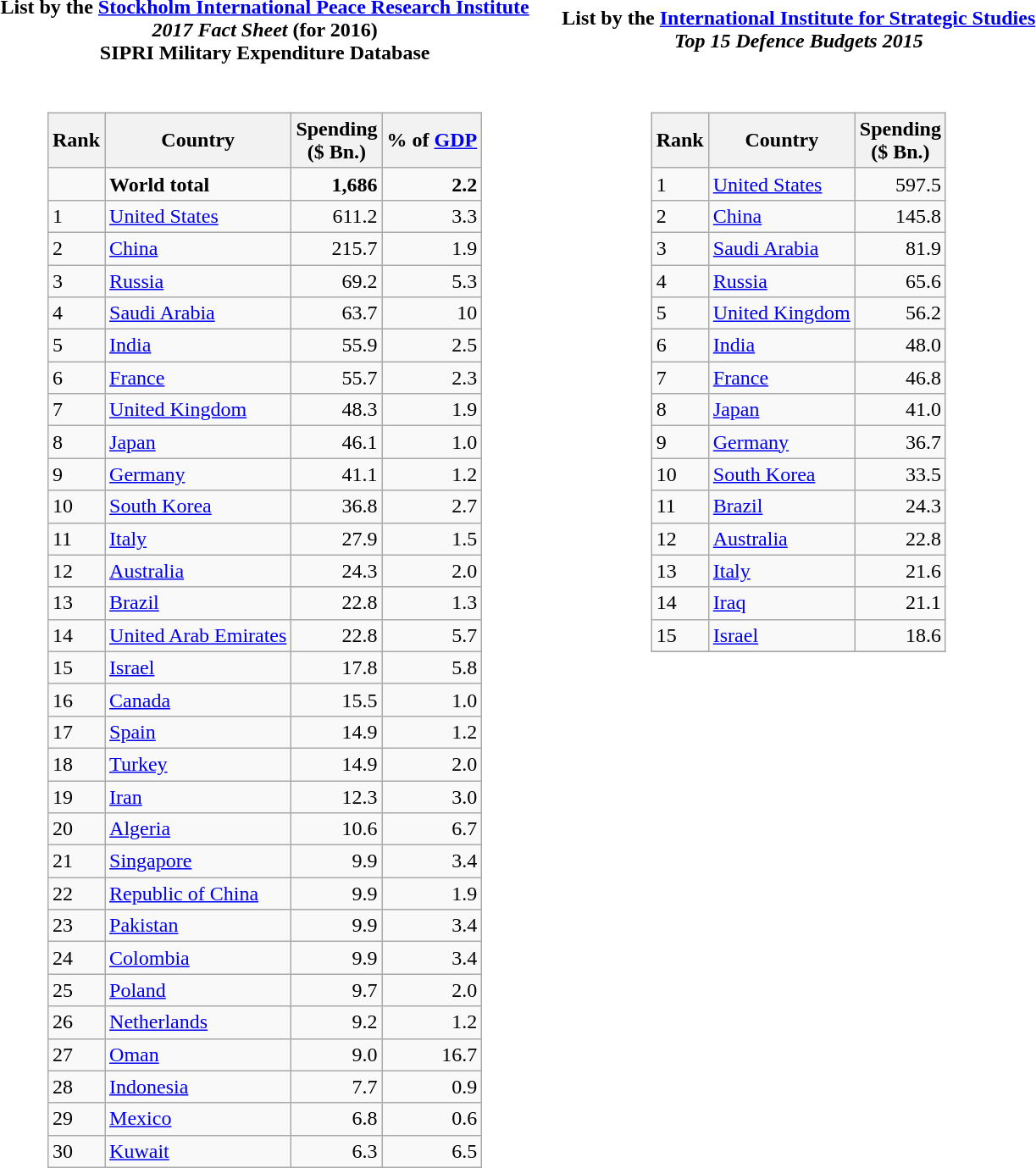<table style="font-size:100%;">
<tr>
<td style="width:50%; text-align:center;"><strong>List by the <a href='#'>Stockholm International Peace Research Institute</a><br><em>2017 Fact Sheet</em> (for 2016)<br>SIPRI Military Expenditure Database</strong></td>
<td style="width:50%; text-align:center;"><strong>List by the <a href='#'>International Institute for Strategic Studies</a><br><em>Top 15 Defence Budgets 2015</em></strong></td>
</tr>
<tr valign="top">
<td><br><table class="wikitable sortable" style="margin-left:auto;margin-right:auto">
<tr style="background:#ececec;">
<th>Rank</th>
<th>Country</th>
<th>Spending <br> ($ Bn.)</th>
<th>% of <a href='#'>GDP</a></th>
</tr>
<tr>
<td></td>
<td><strong>World total </strong></td>
<td align=right><strong>1,686</strong></td>
<td align=right><strong>2.2</strong></td>
</tr>
<tr>
<td>1</td>
<td> <a href='#'>United States</a></td>
<td align=right>611.2</td>
<td align=right>3.3</td>
</tr>
<tr>
<td>2</td>
<td> <a href='#'>China</a></td>
<td align=right>215.7</td>
<td align=right>1.9</td>
</tr>
<tr>
<td>3</td>
<td>  <a href='#'>Russia</a></td>
<td align=right>69.2</td>
<td align=right>5.3</td>
</tr>
<tr>
<td>4</td>
<td> <a href='#'>Saudi Arabia</a></td>
<td align=right>63.7</td>
<td align=right>10</td>
</tr>
<tr>
<td>5</td>
<td> <a href='#'>India</a></td>
<td align=right>55.9</td>
<td align=right>2.5</td>
</tr>
<tr>
<td>6</td>
<td> <a href='#'>France</a></td>
<td align=right>55.7</td>
<td align=right>2.3</td>
</tr>
<tr>
<td>7</td>
<td> <a href='#'>United Kingdom</a></td>
<td align=right>48.3</td>
<td align=right>1.9</td>
</tr>
<tr>
<td>8</td>
<td> <a href='#'>Japan</a></td>
<td align=right>46.1</td>
<td align="right">1.0</td>
</tr>
<tr>
<td>9</td>
<td> <a href='#'>Germany</a></td>
<td align=right>41.1</td>
<td align=right>1.2</td>
</tr>
<tr>
<td>10</td>
<td> <a href='#'>South Korea</a></td>
<td align=right>36.8</td>
<td align=right>2.7</td>
</tr>
<tr>
<td>11</td>
<td> <a href='#'>Italy</a></td>
<td align=right>27.9</td>
<td align=right>1.5</td>
</tr>
<tr>
<td>12</td>
<td> <a href='#'>Australia</a></td>
<td align="right">24.3</td>
<td align="right">2.0</td>
</tr>
<tr>
<td>13</td>
<td> <a href='#'>Brazil</a></td>
<td align=right>22.8</td>
<td align=right>1.3</td>
</tr>
<tr>
<td>14</td>
<td> <a href='#'>United Arab Emirates</a></td>
<td align=right>22.8</td>
<td align=right>5.7</td>
</tr>
<tr>
<td>15</td>
<td> <a href='#'>Israel</a></td>
<td align=right>17.8</td>
<td align=right>5.8</td>
</tr>
<tr>
<td>16</td>
<td> <a href='#'>Canada</a></td>
<td align="right">15.5</td>
<td align="right">1.0</td>
</tr>
<tr>
<td>17</td>
<td> <a href='#'>Spain</a></td>
<td align=right>14.9</td>
<td align=right>1.2</td>
</tr>
<tr>
<td>18</td>
<td> <a href='#'>Turkey</a></td>
<td align=right>14.9</td>
<td align=right>2.0</td>
</tr>
<tr>
<td>19</td>
<td> <a href='#'>Iran</a></td>
<td align=right>12.3</td>
<td align=right>3.0</td>
</tr>
<tr>
<td>20</td>
<td> <a href='#'>Algeria</a></td>
<td align=right>10.6</td>
<td align=right>6.7</td>
</tr>
<tr>
<td>21</td>
<td> <a href='#'>Singapore</a></td>
<td align=right>9.9</td>
<td align=right>3.4</td>
</tr>
<tr>
<td>22</td>
<td> <a href='#'>Republic of China</a></td>
<td align=right>9.9</td>
<td align=right>1.9</td>
</tr>
<tr>
<td>23</td>
<td> <a href='#'>Pakistan</a></td>
<td align=right>9.9</td>
<td align=right>3.4</td>
</tr>
<tr>
<td>24</td>
<td> <a href='#'>Colombia</a></td>
<td align=right>9.9</td>
<td align=right>3.4</td>
</tr>
<tr>
<td>25</td>
<td> <a href='#'>Poland</a></td>
<td align=right>9.7</td>
<td align=right>2.0</td>
</tr>
<tr>
<td>26</td>
<td> <a href='#'>Netherlands</a></td>
<td align=right>9.2</td>
<td align=right>1.2</td>
</tr>
<tr>
<td>27</td>
<td> <a href='#'>Oman</a></td>
<td align=right>9.0</td>
<td align=right>16.7</td>
</tr>
<tr>
<td>28</td>
<td> <a href='#'>Indonesia</a></td>
<td align=right>7.7</td>
<td align=right>0.9</td>
</tr>
<tr>
<td>29</td>
<td> <a href='#'>Mexico</a></td>
<td align=right>6.8</td>
<td align=right>0.6</td>
</tr>
<tr>
<td>30</td>
<td> <a href='#'>Kuwait</a></td>
<td align=right>6.3</td>
<td align=right>6.5</td>
</tr>
</table>
</td>
<td><br><table class="wikitable sortable" style="margin-left:auto;margin-right:auto">
<tr style="background:#ececec;">
<th>Rank</th>
<th>Country</th>
<th>Spending <br> ($ Bn.)</th>
</tr>
<tr>
<td>1</td>
<td> <a href='#'>United States</a></td>
<td align=right>597.5</td>
</tr>
<tr>
<td>2</td>
<td> <a href='#'>China</a></td>
<td align=right>145.8</td>
</tr>
<tr>
<td>3</td>
<td> <a href='#'>Saudi Arabia</a></td>
<td align=right>81.9</td>
</tr>
<tr>
<td>4</td>
<td>  <a href='#'>Russia</a></td>
<td align=right>65.6</td>
</tr>
<tr>
<td>5</td>
<td> <a href='#'>United Kingdom</a></td>
<td align=right>56.2</td>
</tr>
<tr>
<td>6</td>
<td> <a href='#'>India</a></td>
<td align=right>48.0</td>
</tr>
<tr>
<td>7</td>
<td> <a href='#'>France</a></td>
<td align=right>46.8</td>
</tr>
<tr>
<td>8</td>
<td> <a href='#'>Japan</a></td>
<td align=right>41.0</td>
</tr>
<tr>
<td>9</td>
<td> <a href='#'>Germany</a></td>
<td align=right>36.7</td>
</tr>
<tr>
<td>10</td>
<td> <a href='#'>South Korea</a></td>
<td align=right>33.5</td>
</tr>
<tr>
<td>11</td>
<td> <a href='#'>Brazil</a></td>
<td align=right>24.3</td>
</tr>
<tr>
<td>12</td>
<td> <a href='#'>Australia</a></td>
<td align=right>22.8</td>
</tr>
<tr>
<td>13</td>
<td> <a href='#'>Italy</a></td>
<td align=right>21.6</td>
</tr>
<tr>
<td>14</td>
<td> <a href='#'>Iraq</a></td>
<td align=right>21.1</td>
</tr>
<tr>
<td>15</td>
<td> <a href='#'>Israel</a></td>
<td align=right>18.6</td>
</tr>
<tr>
</tr>
</table>
</td>
</tr>
</table>
